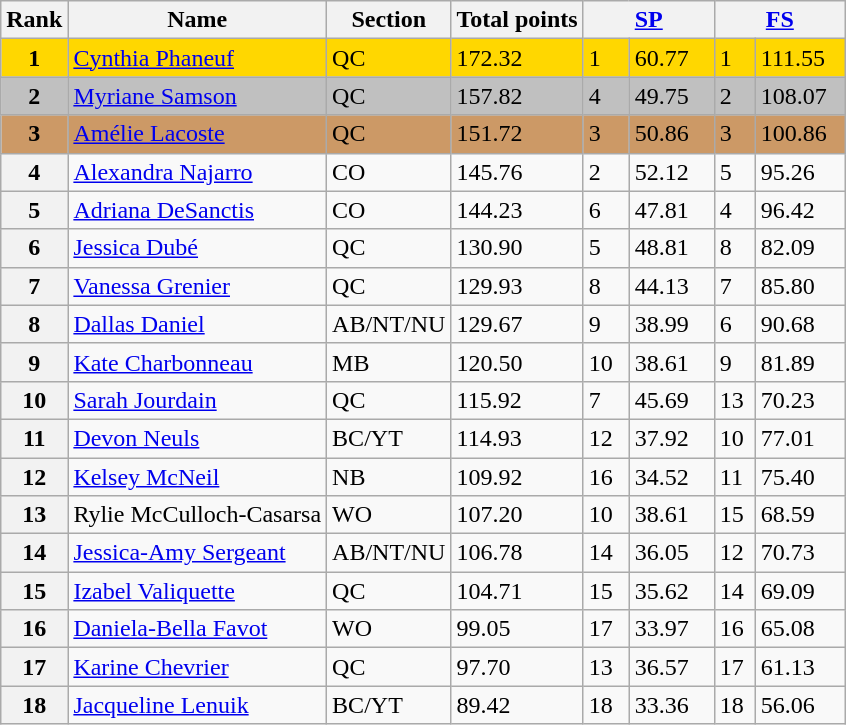<table class="wikitable sortable">
<tr>
<th>Rank</th>
<th>Name</th>
<th>Section</th>
<th>Total points</th>
<th colspan="2" width="80px"><a href='#'>SP</a></th>
<th colspan="2" width="80px"><a href='#'>FS</a></th>
</tr>
<tr bgcolor="gold">
<td align="center"><strong>1</strong></td>
<td><a href='#'>Cynthia Phaneuf</a></td>
<td>QC</td>
<td>172.32</td>
<td>1</td>
<td>60.77</td>
<td>1</td>
<td>111.55</td>
</tr>
<tr bgcolor="silver">
<td align="center"><strong>2</strong></td>
<td><a href='#'>Myriane Samson</a></td>
<td>QC</td>
<td>157.82</td>
<td>4</td>
<td>49.75</td>
<td>2</td>
<td>108.07</td>
</tr>
<tr bgcolor="cc9966">
<td align="center"><strong>3</strong></td>
<td><a href='#'>Amélie Lacoste</a></td>
<td>QC</td>
<td>151.72</td>
<td>3</td>
<td>50.86</td>
<td>3</td>
<td>100.86</td>
</tr>
<tr>
<th>4</th>
<td><a href='#'>Alexandra Najarro</a></td>
<td>CO</td>
<td>145.76</td>
<td>2</td>
<td>52.12</td>
<td>5</td>
<td>95.26</td>
</tr>
<tr>
<th>5</th>
<td><a href='#'>Adriana DeSanctis</a></td>
<td>CO</td>
<td>144.23</td>
<td>6</td>
<td>47.81</td>
<td>4</td>
<td>96.42</td>
</tr>
<tr>
<th>6</th>
<td><a href='#'>Jessica Dubé</a></td>
<td>QC</td>
<td>130.90</td>
<td>5</td>
<td>48.81</td>
<td>8</td>
<td>82.09</td>
</tr>
<tr>
<th>7</th>
<td><a href='#'>Vanessa Grenier</a></td>
<td>QC</td>
<td>129.93</td>
<td>8</td>
<td>44.13</td>
<td>7</td>
<td>85.80</td>
</tr>
<tr>
<th>8</th>
<td><a href='#'>Dallas Daniel</a></td>
<td>AB/NT/NU</td>
<td>129.67</td>
<td>9</td>
<td>38.99</td>
<td>6</td>
<td>90.68</td>
</tr>
<tr>
<th>9</th>
<td><a href='#'>Kate Charbonneau</a></td>
<td>MB</td>
<td>120.50</td>
<td>10</td>
<td>38.61</td>
<td>9</td>
<td>81.89</td>
</tr>
<tr>
<th>10</th>
<td><a href='#'>Sarah Jourdain</a></td>
<td>QC</td>
<td>115.92</td>
<td>7</td>
<td>45.69</td>
<td>13</td>
<td>70.23</td>
</tr>
<tr>
<th>11</th>
<td><a href='#'>Devon Neuls</a></td>
<td>BC/YT</td>
<td>114.93</td>
<td>12</td>
<td>37.92</td>
<td>10</td>
<td>77.01</td>
</tr>
<tr>
<th>12</th>
<td><a href='#'>Kelsey McNeil</a></td>
<td>NB</td>
<td>109.92</td>
<td>16</td>
<td>34.52</td>
<td>11</td>
<td>75.40</td>
</tr>
<tr>
<th>13</th>
<td>Rylie McCulloch-Casarsa</td>
<td>WO</td>
<td>107.20</td>
<td>10</td>
<td>38.61</td>
<td>15</td>
<td>68.59</td>
</tr>
<tr>
<th>14</th>
<td><a href='#'>Jessica-Amy Sergeant</a></td>
<td>AB/NT/NU</td>
<td>106.78</td>
<td>14</td>
<td>36.05</td>
<td>12</td>
<td>70.73</td>
</tr>
<tr>
<th>15</th>
<td><a href='#'>Izabel Valiquette</a></td>
<td>QC</td>
<td>104.71</td>
<td>15</td>
<td>35.62</td>
<td>14</td>
<td>69.09</td>
</tr>
<tr>
<th>16</th>
<td><a href='#'>Daniela-Bella Favot</a></td>
<td>WO</td>
<td>99.05</td>
<td>17</td>
<td>33.97</td>
<td>16</td>
<td>65.08</td>
</tr>
<tr>
<th>17</th>
<td><a href='#'>Karine Chevrier</a></td>
<td>QC</td>
<td>97.70</td>
<td>13</td>
<td>36.57</td>
<td>17</td>
<td>61.13</td>
</tr>
<tr>
<th>18</th>
<td><a href='#'>Jacqueline Lenuik</a></td>
<td>BC/YT</td>
<td>89.42</td>
<td>18</td>
<td>33.36</td>
<td>18</td>
<td>56.06</td>
</tr>
</table>
